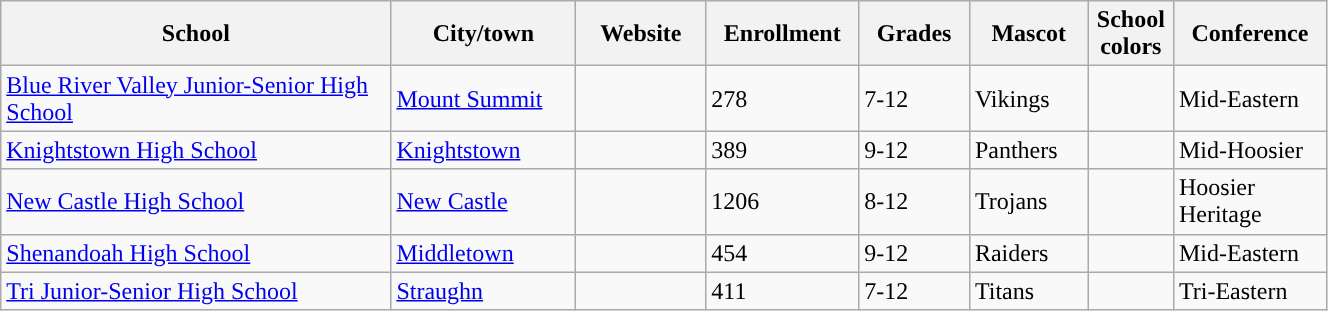<table class="wikitable sortable" width="70%">
<tr>
<th width="20%">School</th>
<th width="08%">City/town</th>
<th width="06%">Website</th>
<th width="04%">Enrollment</th>
<th width="04%">Grades</th>
<th width="04%">Mascot</th>
<th width=01%>School colors</th>
<th width="04%">Conference</th>
</tr>
<tr>
<td><a href='#'>Blue River Valley Junior-Senior High School</a></td>
<td><a href='#'>Mount Summit</a></td>
<td></td>
<td>278</td>
<td>7-12</td>
<td>Vikings</td>
<td> </td>
<td>Mid-Eastern</td>
</tr>
<tr>
<td><a href='#'>Knightstown High School</a></td>
<td><a href='#'>Knightstown</a></td>
<td></td>
<td>389</td>
<td>9-12</td>
<td>Panthers</td>
<td> </td>
<td>Mid-Hoosier</td>
</tr>
<tr>
<td><a href='#'>New Castle High School</a></td>
<td><a href='#'>New Castle</a></td>
<td></td>
<td>1206</td>
<td>8-12</td>
<td>Trojans</td>
<td> </td>
<td>Hoosier Heritage</td>
</tr>
<tr>
<td><a href='#'>Shenandoah High School</a></td>
<td><a href='#'>Middletown</a></td>
<td></td>
<td>454</td>
<td>9-12</td>
<td>Raiders</td>
<td> </td>
<td>Mid-Eastern</td>
</tr>
<tr>
<td><a href='#'>Tri Junior-Senior High School</a></td>
<td><a href='#'>Straughn</a></td>
<td></td>
<td>411</td>
<td>7-12</td>
<td>Titans</td>
<td> </td>
<td>Tri-Eastern</td>
</tr>
</table>
